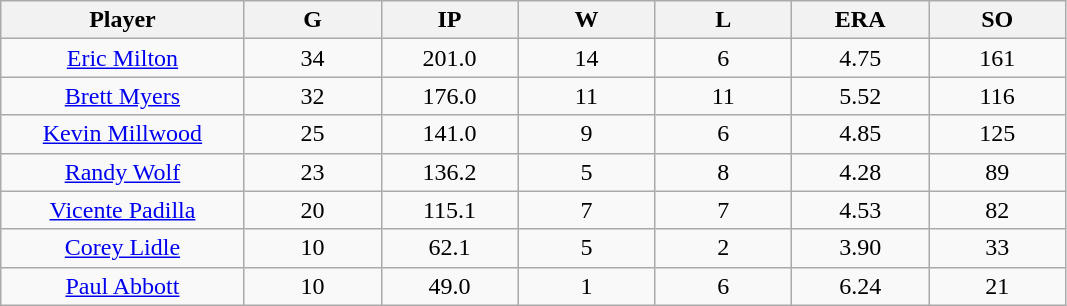<table class="wikitable sortable">
<tr>
<th bgcolor="#DDDDFF" width="16%">Player</th>
<th bgcolor="#DDDDFF" width="9%">G</th>
<th bgcolor="#DDDDFF" width="9%">IP</th>
<th bgcolor="#DDDDFF" width="9%">W</th>
<th bgcolor="#DDDDFF" width="9%">L</th>
<th bgcolor="#DDDDFF" width="9%">ERA</th>
<th bgcolor="#DDDDFF" width="9%">SO</th>
</tr>
<tr align=center>
<td><a href='#'>Eric Milton</a></td>
<td>34</td>
<td>201.0</td>
<td>14</td>
<td>6</td>
<td>4.75</td>
<td>161</td>
</tr>
<tr align=center>
<td><a href='#'>Brett Myers</a></td>
<td>32</td>
<td>176.0</td>
<td>11</td>
<td>11</td>
<td>5.52</td>
<td>116</td>
</tr>
<tr align=center>
<td><a href='#'>Kevin Millwood</a></td>
<td>25</td>
<td>141.0</td>
<td>9</td>
<td>6</td>
<td>4.85</td>
<td>125</td>
</tr>
<tr align=center>
<td><a href='#'>Randy Wolf</a></td>
<td>23</td>
<td>136.2</td>
<td>5</td>
<td>8</td>
<td>4.28</td>
<td>89</td>
</tr>
<tr align=center>
<td><a href='#'>Vicente Padilla</a></td>
<td>20</td>
<td>115.1</td>
<td>7</td>
<td>7</td>
<td>4.53</td>
<td>82</td>
</tr>
<tr align=center>
<td><a href='#'>Corey Lidle</a></td>
<td>10</td>
<td>62.1</td>
<td>5</td>
<td>2</td>
<td>3.90</td>
<td>33</td>
</tr>
<tr align=center>
<td><a href='#'>Paul Abbott</a></td>
<td>10</td>
<td>49.0</td>
<td>1</td>
<td>6</td>
<td>6.24</td>
<td>21</td>
</tr>
</table>
